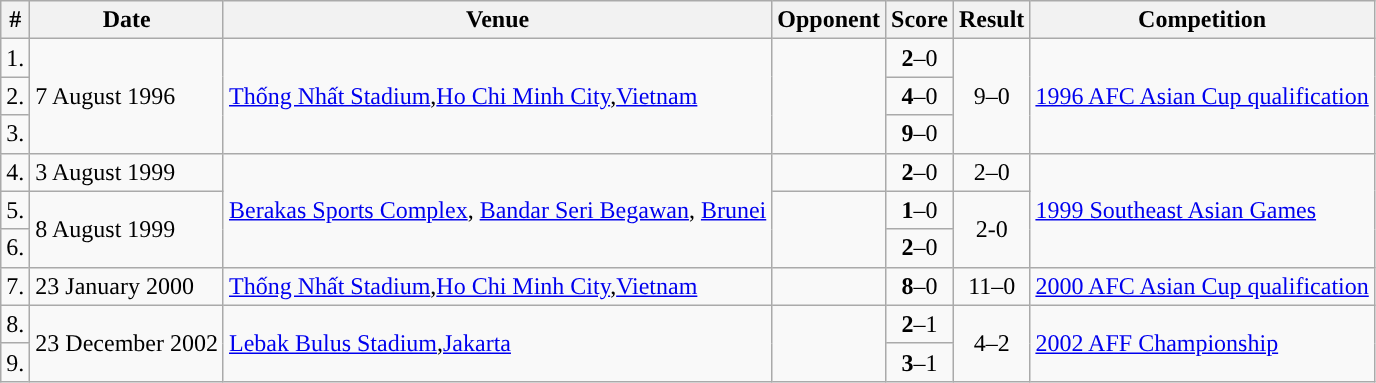<table class="wikitable">
<tr>
<th>#</th>
<th>Date</th>
<th>Venue</th>
<th>Opponent</th>
<th>Score</th>
<th>Result</th>
<th>Competition</th>
</tr>
<tr>
<td>1.</td>
<td rowspan="3">7 August 1996</td>
<td rowspan="3"><a href='#'>Thống Nhất Stadium</a>,<a href='#'>Ho Chi Minh City</a>,<a href='#'>Vietnam</a></td>
<td rowspan="3"></td>
<td align=center><strong>2</strong>–0</td>
<td rowspan="3"align=center>9–0</td>
<td rowspan="3"><a href='#'>1996 AFC Asian Cup qualification</a></td>
</tr>
<tr>
<td>2.</td>
<td align=center><strong>4</strong>–0</td>
</tr>
<tr>
<td>3.</td>
<td align=center><strong>9</strong>–0</td>
</tr>
<tr>
<td>4.</td>
<td>3 August 1999</td>
<td rowspan=3><a href='#'>Berakas Sports Complex</a>, <a href='#'>Bandar Seri Begawan</a>, <a href='#'>Brunei</a></td>
<td></td>
<td align=center><strong>2</strong>–0</td>
<td align=center>2–0</td>
<td rowspan=3><a href='#'>1999 Southeast Asian Games</a></td>
</tr>
<tr>
<td>5.</td>
<td rowspan=2>8 August 1999</td>
<td rowspan=2></td>
<td align=center><strong>1</strong>–0</td>
<td rowspan=2 align=center>2-0</td>
</tr>
<tr>
<td>6.</td>
<td align=center><strong>2</strong>–0</td>
</tr>
<tr>
<td>7.</td>
<td>23 January 2000</td>
<td><a href='#'>Thống Nhất Stadium</a>,<a href='#'>Ho Chi Minh City</a>,<a href='#'>Vietnam</a></td>
<td></td>
<td align=center><strong>8</strong>–0</td>
<td align=center>11–0</td>
<td><a href='#'>2000 AFC Asian Cup qualification</a></td>
</tr>
<tr>
<td>8.</td>
<td rowspan=2>23 December 2002</td>
<td rowspan=2><a href='#'>Lebak Bulus Stadium</a>,<a href='#'>Jakarta</a></td>
<td rowspan=2></td>
<td align=center><strong>2</strong>–1</td>
<td rowspan=2 align=center>4–2</td>
<td rowspan=2><a href='#'>2002 AFF Championship</a></td>
</tr>
<tr>
<td>9.</td>
<td align=center><strong>3</strong>–1</td>
</tr>
</table>
